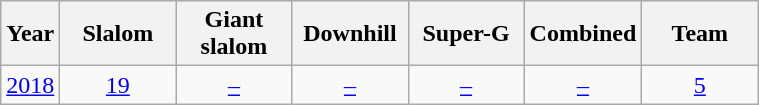<table class="wikitable" style="text-align: center;">
<tr>
<th>Year</th>
<th style="width:70px;">Slalom</th>
<th style="width:70px;">Giant slalom</th>
<th style="width:70px;">Downhill</th>
<th style="width:70px;">Super-G</th>
<th style="width:70px;">Combined</th>
<th style="width:70px;">Team</th>
</tr>
<tr>
<td align=left><a href='#'>2018</a></td>
<td><a href='#'>19</a></td>
<td><a href='#'>–</a></td>
<td><a href='#'>–</a></td>
<td><a href='#'>–</a></td>
<td><a href='#'>–</a></td>
<td><a href='#'>5</a></td>
</tr>
</table>
